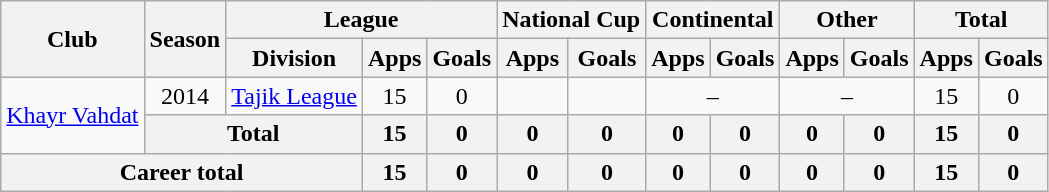<table class="wikitable" style="text-align: center;">
<tr>
<th rowspan="2">Club</th>
<th rowspan="2">Season</th>
<th colspan="3">League</th>
<th colspan="2">National Cup</th>
<th colspan="2">Continental</th>
<th colspan="2">Other</th>
<th colspan="2">Total</th>
</tr>
<tr>
<th>Division</th>
<th>Apps</th>
<th>Goals</th>
<th>Apps</th>
<th>Goals</th>
<th>Apps</th>
<th>Goals</th>
<th>Apps</th>
<th>Goals</th>
<th>Apps</th>
<th>Goals</th>
</tr>
<tr>
<td rowspan="2" valign="center"><a href='#'>Khayr Vahdat</a></td>
<td>2014</td>
<td rowspan="1" valign="center"><a href='#'>Tajik League</a></td>
<td>15</td>
<td>0</td>
<td></td>
<td></td>
<td colspan="2">–</td>
<td colspan="2">–</td>
<td>15</td>
<td>0</td>
</tr>
<tr>
<th colspan="2">Total</th>
<th>15</th>
<th>0</th>
<th>0</th>
<th>0</th>
<th>0</th>
<th>0</th>
<th>0</th>
<th>0</th>
<th>15</th>
<th>0</th>
</tr>
<tr>
<th colspan="3">Career total</th>
<th>15</th>
<th>0</th>
<th>0</th>
<th>0</th>
<th>0</th>
<th>0</th>
<th>0</th>
<th>0</th>
<th>15</th>
<th>0</th>
</tr>
</table>
